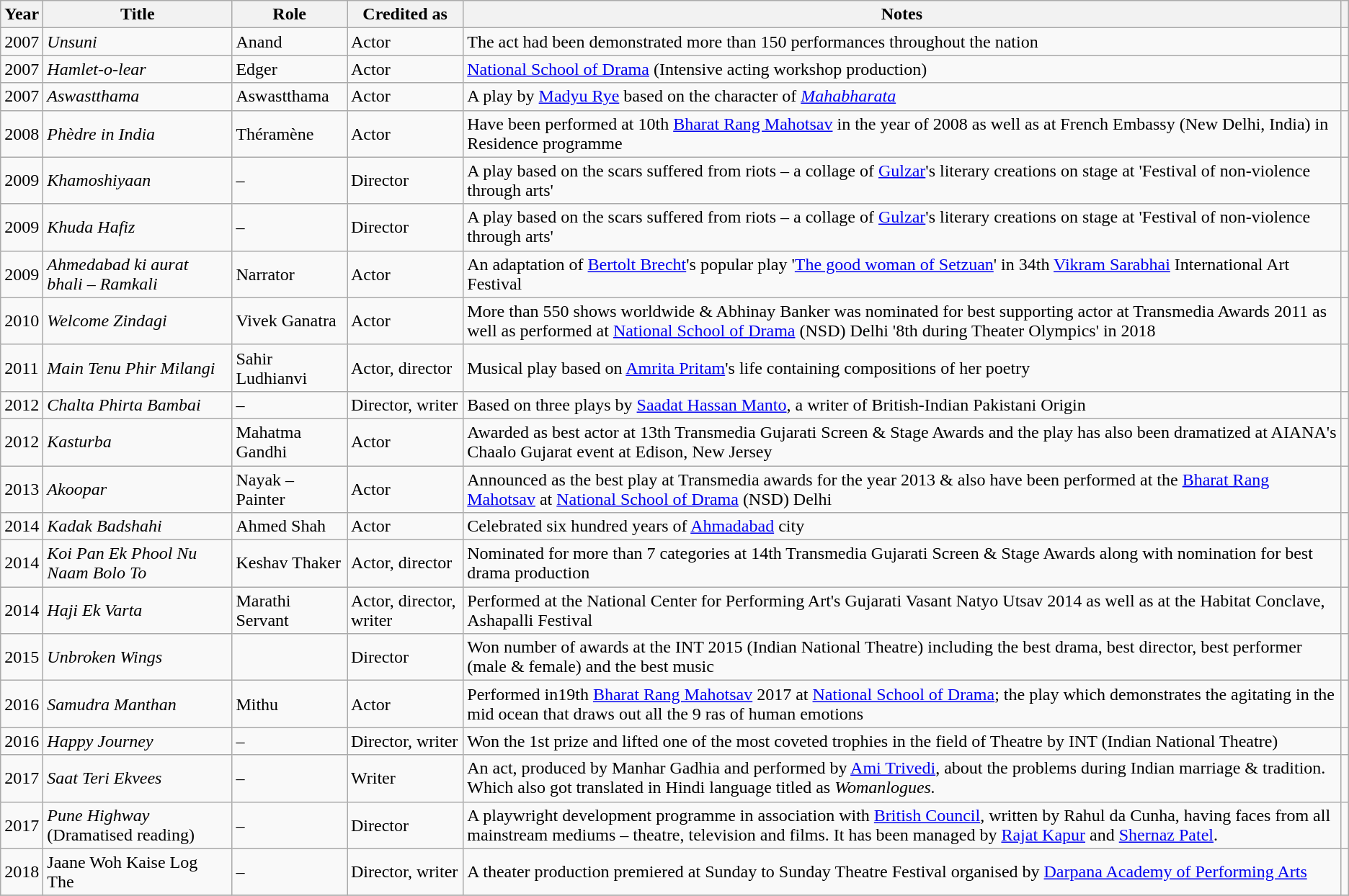<table class="wikitable sortable">
<tr>
<th>Year</th>
<th>Title</th>
<th>Role</th>
<th>Credited as</th>
<th class="unsortable">Notes</th>
<th class="unsortable"></th>
</tr>
<tr>
<td>2007</td>
<td><em>Unsuni</em></td>
<td>Anand</td>
<td>Actor</td>
<td>The act had been demonstrated more than 150 performances throughout the nation</td>
<td></td>
</tr>
<tr>
<td>2007</td>
<td><em>Hamlet-o-lear</em></td>
<td>Edger</td>
<td>Actor</td>
<td><a href='#'>National School of Drama</a> (Intensive acting workshop production)</td>
<td></td>
</tr>
<tr>
<td>2007</td>
<td><em>Aswastthama</em></td>
<td>Aswastthama</td>
<td>Actor</td>
<td>A play by <a href='#'>Madyu Rye</a> based on the character of <em><a href='#'>Mahabharata</a></em></td>
<td></td>
</tr>
<tr>
<td>2008</td>
<td><em>Phèdre in India</em></td>
<td>Théramène</td>
<td>Actor</td>
<td>Have been performed at 10th <a href='#'>Bharat Rang Mahotsav</a> in the year of 2008 as well as at French Embassy (New Delhi, India) in Residence programme</td>
<td></td>
</tr>
<tr>
<td>2009</td>
<td><em>Khamoshiyaan</em></td>
<td>–</td>
<td>Director</td>
<td>A play based on the scars suffered from riots – a collage of <a href='#'>Gulzar</a>'s literary creations on stage at 'Festival of non-violence through arts'</td>
<td></td>
</tr>
<tr>
<td>2009</td>
<td><em>Khuda Hafiz</em></td>
<td>–</td>
<td>Director</td>
<td>A play based on the scars suffered from riots – a collage of <a href='#'>Gulzar</a>'s literary creations on stage at 'Festival of non-violence through arts'</td>
<td></td>
</tr>
<tr>
<td>2009</td>
<td><em>Ahmedabad ki aurat bhali – Ramkali</em></td>
<td>Narrator</td>
<td>Actor</td>
<td>An adaptation of <a href='#'>Bertolt Brecht</a>'s popular play '<a href='#'>The good woman of Setzuan</a>' in 34th <a href='#'>Vikram Sarabhai</a> International Art Festival</td>
<td></td>
</tr>
<tr>
<td>2010</td>
<td><em>Welcome Zindagi</em></td>
<td>Vivek Ganatra</td>
<td>Actor</td>
<td>More than 550 shows worldwide & Abhinay Banker was nominated for best supporting actor at Transmedia Awards 2011 as well as performed at <a href='#'>National School of Drama</a> (NSD) Delhi '8th during Theater Olympics' in 2018</td>
<td></td>
</tr>
<tr>
<td>2011</td>
<td><em>Main Tenu Phir Milangi</em></td>
<td>Sahir Ludhianvi</td>
<td>Actor, director</td>
<td>Musical play based on <a href='#'>Amrita Pritam</a>'s life containing compositions of her poetry</td>
<td></td>
</tr>
<tr>
<td>2012</td>
<td><em>Chalta Phirta Bambai</em></td>
<td>–</td>
<td>Director, writer</td>
<td>Based on three plays by <a href='#'>Saadat Hassan Manto</a>, a writer of British-Indian Pakistani Origin</td>
<td></td>
</tr>
<tr>
<td>2012</td>
<td><em>Kasturba</em></td>
<td>Mahatma Gandhi</td>
<td>Actor</td>
<td>Awarded as best actor at 13th Transmedia Gujarati Screen & Stage Awards and the play has also been dramatized at AIANA's Chaalo Gujarat event at Edison, New Jersey</td>
<td></td>
</tr>
<tr>
<td>2013</td>
<td><em>Akoopar</em></td>
<td>Nayak – Painter</td>
<td>Actor</td>
<td>Announced as the best play at Transmedia awards for the year 2013 & also have been performed at the <a href='#'>Bharat Rang Mahotsav</a> at <a href='#'>National School of Drama</a> (NSD) Delhi</td>
<td></td>
</tr>
<tr>
<td>2014</td>
<td><em>Kadak Badshahi</em></td>
<td>Ahmed Shah</td>
<td>Actor</td>
<td>Celebrated six hundred years of <a href='#'>Ahmadabad</a> city</td>
<td></td>
</tr>
<tr>
<td>2014</td>
<td><em>Koi Pan Ek Phool Nu Naam Bolo To</em></td>
<td>Keshav Thaker</td>
<td>Actor, director</td>
<td>Nominated for more than 7 categories at 14th Transmedia Gujarati Screen & Stage Awards along with nomination for best drama production</td>
<td></td>
</tr>
<tr>
<td>2014</td>
<td><em>Haji Ek Varta</em></td>
<td>Marathi Servant</td>
<td>Actor, director, writer</td>
<td>Performed at the National Center for Performing Art's Gujarati Vasant Natyo Utsav 2014 as well as at the Habitat Conclave, Ashapalli Festival</td>
<td></td>
</tr>
<tr>
<td>2015</td>
<td><em>Unbroken Wings</em></td>
<td></td>
<td>Director</td>
<td>Won number of awards at the INT 2015 (Indian National Theatre) including the best drama, best director, best performer (male & female) and the best music</td>
<td></td>
</tr>
<tr>
<td>2016</td>
<td><em>Samudra Manthan</em></td>
<td>Mithu</td>
<td>Actor</td>
<td>Performed in19th <a href='#'>Bharat Rang Mahotsav</a> 2017 at <a href='#'>National School of Drama</a>; the play which demonstrates the agitating in the mid ocean that draws out all the 9 ras of human emotions</td>
<td></td>
</tr>
<tr>
<td>2016</td>
<td><em>Happy Journey</em></td>
<td>–</td>
<td>Director, writer</td>
<td>Won the 1st prize and lifted one of the most coveted trophies in the field of Theatre by INT (Indian National Theatre)</td>
<td></td>
</tr>
<tr>
<td>2017</td>
<td><em>Saat Teri Ekvees</em></td>
<td>–</td>
<td>Writer</td>
<td>An act, produced by Manhar Gadhia and performed by <a href='#'>Ami Trivedi</a>, about the problems during Indian marriage & tradition. Which also got translated in Hindi language titled as <em>Womanlogues.</em></td>
<td></td>
</tr>
<tr>
<td>2017</td>
<td><em>Pune Highway</em> (Dramatised reading)</td>
<td>–</td>
<td>Director</td>
<td>A playwright development programme in association with <a href='#'>British Council</a>, written by Rahul da Cunha, having faces from all mainstream mediums – theatre, television and films. It has been managed by <a href='#'>Rajat Kapur</a> and <a href='#'>Shernaz Patel</a>.</td>
<td></td>
</tr>
<tr>
<td>2018</td>
<td>Jaane Woh Kaise Log The</td>
<td>–</td>
<td>Director, writer</td>
<td>A theater production premiered at Sunday to Sunday Theatre Festival organised by <a href='#'>Darpana Academy of Performing Arts</a></td>
<td></td>
</tr>
<tr>
</tr>
</table>
